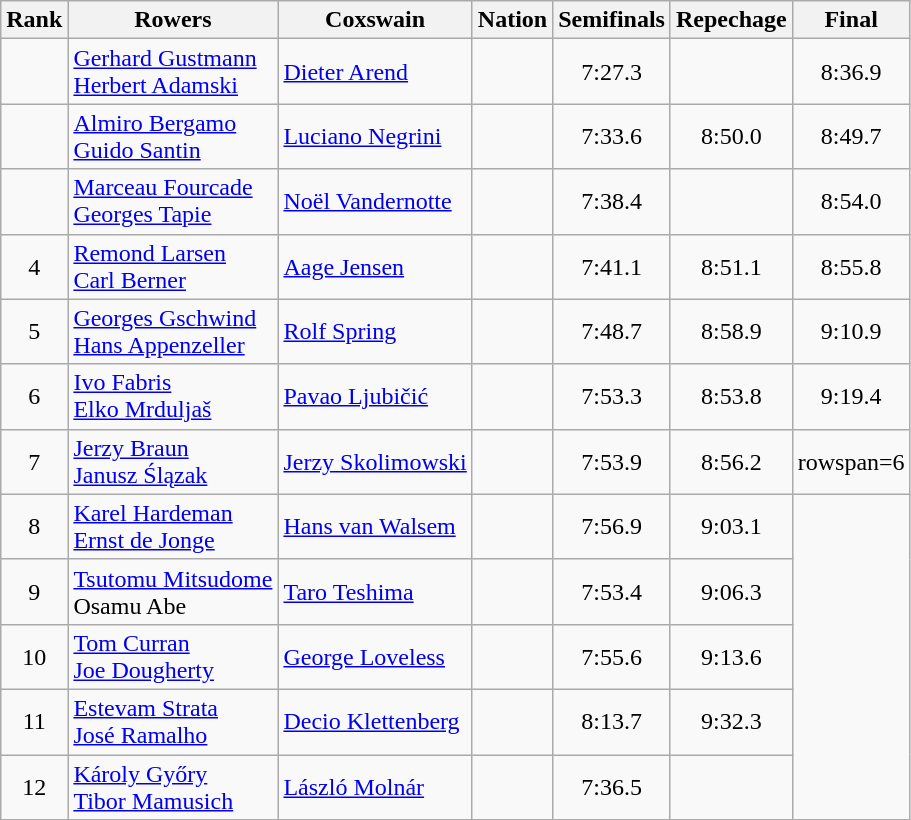<table class="wikitable sortable" style="text-align:center">
<tr>
<th>Rank</th>
<th>Rowers</th>
<th>Coxswain</th>
<th>Nation</th>
<th>Semifinals</th>
<th>Repechage</th>
<th>Final</th>
</tr>
<tr>
<td></td>
<td align=left><a href='#'>Gerhard Gustmann</a><br><a href='#'>Herbert Adamski</a></td>
<td align=left><a href='#'>Dieter Arend</a></td>
<td align=left></td>
<td>7:27.3</td>
<td></td>
<td>8:36.9</td>
</tr>
<tr>
<td></td>
<td align=left><a href='#'>Almiro Bergamo</a><br><a href='#'>Guido Santin</a></td>
<td align=left><a href='#'>Luciano Negrini</a></td>
<td align=left></td>
<td>7:33.6</td>
<td>8:50.0</td>
<td>8:49.7</td>
</tr>
<tr>
<td></td>
<td align=left><a href='#'>Marceau Fourcade</a><br><a href='#'>Georges Tapie</a></td>
<td align=left><a href='#'>Noël Vandernotte</a></td>
<td align=left></td>
<td>7:38.4</td>
<td></td>
<td>8:54.0</td>
</tr>
<tr>
<td>4</td>
<td align=left><a href='#'>Remond Larsen</a><br><a href='#'>Carl Berner</a></td>
<td align=left><a href='#'>Aage Jensen</a></td>
<td align=left></td>
<td>7:41.1</td>
<td>8:51.1</td>
<td>8:55.8</td>
</tr>
<tr>
<td>5</td>
<td align=left><a href='#'>Georges Gschwind</a><br><a href='#'>Hans Appenzeller</a></td>
<td align=left><a href='#'>Rolf Spring</a></td>
<td align=left></td>
<td>7:48.7</td>
<td>8:58.9</td>
<td>9:10.9</td>
</tr>
<tr>
<td>6</td>
<td align=left><a href='#'>Ivo Fabris</a><br><a href='#'>Elko Mrduljaš</a></td>
<td align=left><a href='#'>Pavao Ljubičić</a></td>
<td align=left></td>
<td>7:53.3</td>
<td>8:53.8</td>
<td>9:19.4</td>
</tr>
<tr>
<td>7</td>
<td align=left><a href='#'>Jerzy Braun</a><br><a href='#'>Janusz Ślązak</a></td>
<td align=left><a href='#'>Jerzy Skolimowski</a></td>
<td align=left></td>
<td>7:53.9</td>
<td>8:56.2</td>
<td>rowspan=6 </td>
</tr>
<tr>
<td>8</td>
<td align=left><a href='#'>Karel Hardeman</a><br><a href='#'>Ernst de Jonge</a></td>
<td align=left><a href='#'>Hans van Walsem</a></td>
<td align=left></td>
<td>7:56.9</td>
<td>9:03.1</td>
</tr>
<tr>
<td>9</td>
<td align=left><a href='#'>Tsutomu Mitsudome</a><br>Osamu Abe</td>
<td align=left><a href='#'>Taro Teshima</a></td>
<td align=left></td>
<td>7:53.4</td>
<td>9:06.3</td>
</tr>
<tr>
<td>10</td>
<td align=left><a href='#'>Tom Curran</a><br><a href='#'>Joe Dougherty</a></td>
<td align=left><a href='#'>George Loveless</a></td>
<td align=left></td>
<td>7:55.6</td>
<td>9:13.6</td>
</tr>
<tr>
<td>11</td>
<td align=left><a href='#'>Estevam Strata</a><br><a href='#'>José Ramalho</a></td>
<td align=left><a href='#'>Decio Klettenberg</a></td>
<td align=left></td>
<td>8:13.7</td>
<td>9:32.3</td>
</tr>
<tr>
<td>12</td>
<td align=left><a href='#'>Károly Győry</a><br><a href='#'>Tibor Mamusich</a></td>
<td align=left><a href='#'>László Molnár</a></td>
<td align=left></td>
<td>7:36.5</td>
<td data-sort-value=9:99.9></td>
</tr>
</table>
